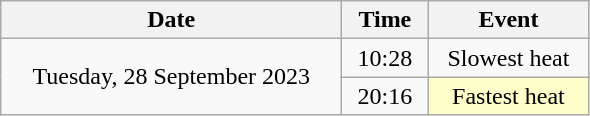<table class = "wikitable" style="text-align:center;">
<tr>
<th width=220>Date</th>
<th width=50>Time</th>
<th width=100>Event</th>
</tr>
<tr>
<td rowspan=2>Tuesday, 28 September 2023</td>
<td>10:28</td>
<td>Slowest heat</td>
</tr>
<tr>
<td>20:16</td>
<td bgcolor=ffffcc>Fastest heat</td>
</tr>
</table>
